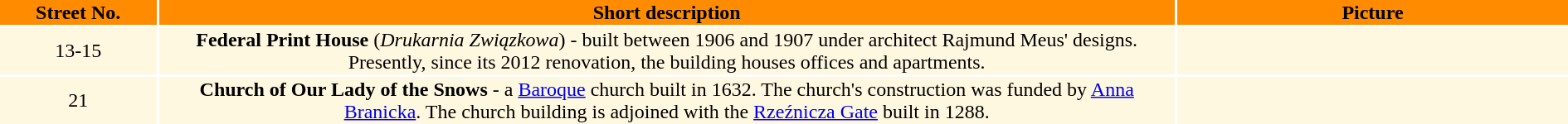<table>
<tr ---- bgcolor="#FF 8C 00">
<th width=4%>Street No.</th>
<th width=26%>Short description</th>
<th width=10%>Picture</th>
</tr>
<tr ---- bgcolor="#FFF8E1">
<td align="center">13-15</td>
<td align="center"><strong>Federal Print House</strong> (<em>Drukarnia Związkowa</em>) - built between 1906 and 1907 under architect Rajmund Meus' designs. Presently, since its 2012 renovation, the building houses offices and apartments.</td>
<td align="center"></td>
</tr>
<tr ---- bgcolor="#FFF8E1">
<td align="center">21</td>
<td align="center"><strong>Church of Our Lady of the Snows</strong> - a <a href='#'>Baroque</a> church built in 1632. The church's construction was funded by <a href='#'>Anna Branicka</a>. The church building is adjoined with the <a href='#'>Rzeźnicza Gate</a> built in 1288.</td>
<td align="center"></td>
</tr>
</table>
